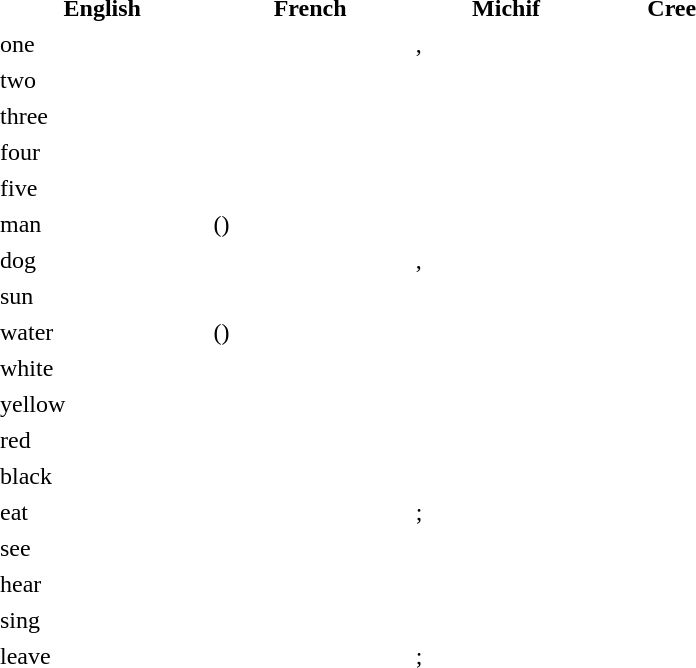<table width="500" cellspacing="2" cellpadding="2">
<tr>
<th><strong>English</strong></th>
<th><strong>French</strong></th>
<th><strong>Michif</strong></th>
<th><strong>Cree</strong></th>
</tr>
<tr>
<td>one</td>
<td></td>
<td>, </td>
<td></td>
</tr>
<tr>
<td>two</td>
<td></td>
<td></td>
<td></td>
</tr>
<tr>
<td>three</td>
<td></td>
<td></td>
<td></td>
</tr>
<tr>
<td>four</td>
<td></td>
<td></td>
<td></td>
</tr>
<tr>
<td>five</td>
<td></td>
<td></td>
<td></td>
</tr>
<tr>
<td>man</td>
<td> ()</td>
<td></td>
<td></td>
</tr>
<tr>
<td>dog</td>
<td></td>
<td>, </td>
<td></td>
</tr>
<tr>
<td>sun</td>
<td></td>
<td></td>
<td></td>
</tr>
<tr>
<td>water</td>
<td> ()</td>
<td></td>
<td></td>
</tr>
<tr>
<td>white</td>
<td></td>
<td></td>
<td></td>
</tr>
<tr>
<td>yellow</td>
<td></td>
<td></td>
<td></td>
</tr>
<tr>
<td>red</td>
<td></td>
<td></td>
<td></td>
</tr>
<tr>
<td>black</td>
<td></td>
<td></td>
<td></td>
</tr>
<tr>
<td>eat</td>
<td></td>
<td>; </td>
<td></td>
</tr>
<tr>
<td>see</td>
<td></td>
<td></td>
<td></td>
</tr>
<tr>
<td>hear</td>
<td></td>
<td></td>
<td></td>
</tr>
<tr>
<td>sing</td>
<td></td>
<td></td>
<td></td>
</tr>
<tr>
<td>leave</td>
<td></td>
<td>; </td>
<td></td>
</tr>
</table>
